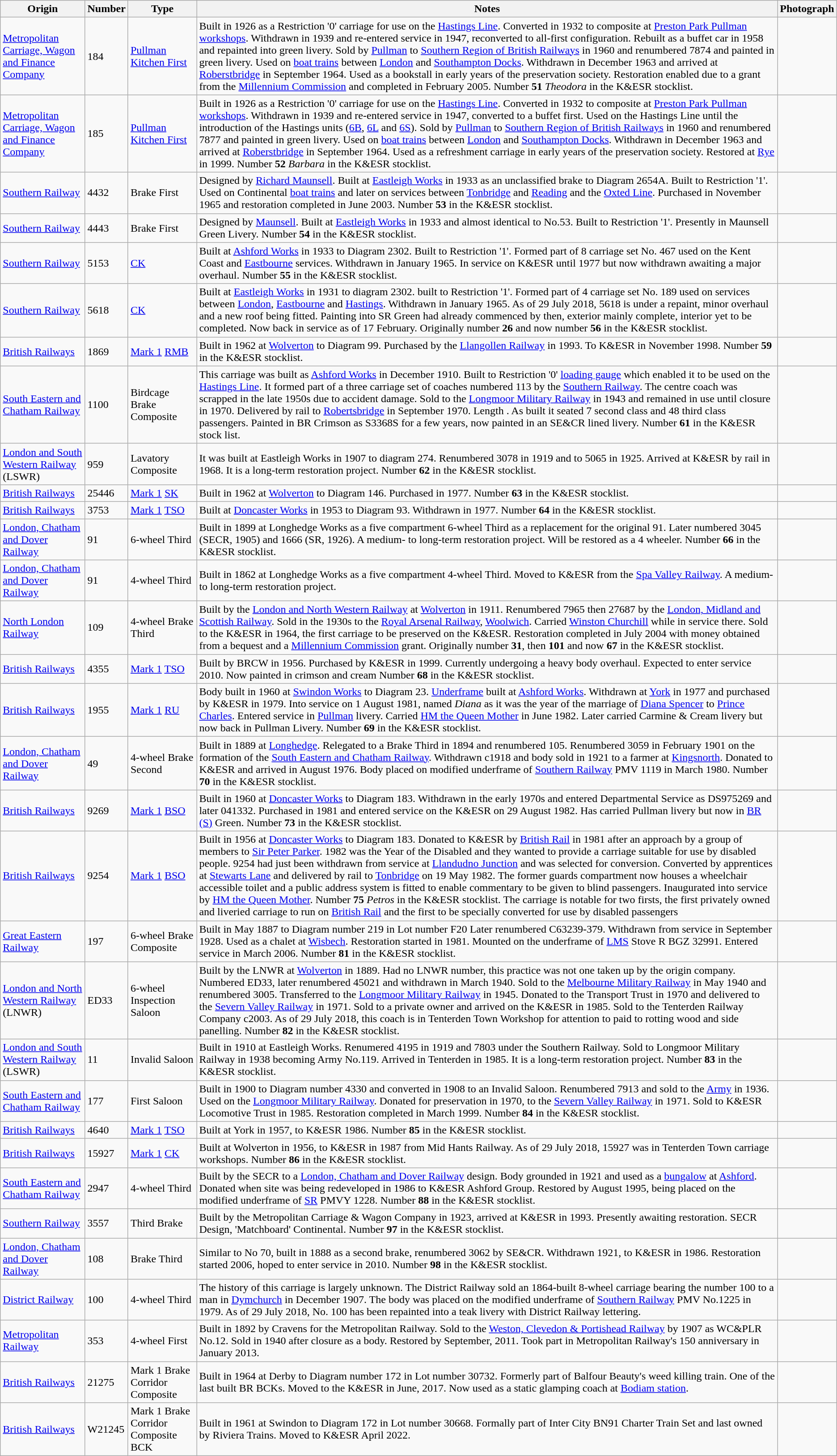<table class="wikitable">
<tr>
<th>Origin</th>
<th>Number</th>
<th>Type</th>
<th>Notes</th>
<th>Photograph</th>
</tr>
<tr>
<td><a href='#'>Metropolitan Carriage, Wagon and Finance Company</a></td>
<td>184</td>
<td><a href='#'>Pullman Kitchen First</a></td>
<td>Built in 1926 as a Restriction '0' carriage for use on the <a href='#'>Hastings Line</a>. Converted in 1932 to composite at <a href='#'>Preston Park Pullman workshops</a>. Withdrawn in 1939 and re-entered service in 1947, reconverted to all-first configuration. Rebuilt as a buffet car in 1958 and repainted into green livery. Sold by <a href='#'>Pullman</a> to <a href='#'>Southern Region of British Railways</a> in 1960 and renumbered 7874 and painted in green livery. Used on <a href='#'>boat trains</a> between <a href='#'>London</a> and <a href='#'>Southampton Docks</a>. Withdrawn in December 1963 and arrived at <a href='#'>Roberstbridge</a> in September 1964. Used as a bookstall in early years of the preservation society. Restoration enabled due to a grant from the <a href='#'>Millennium Commission</a> and completed in February 2005. Number <strong>51</strong> <em>Theodora</em> in the K&ESR stocklist.</td>
<td></td>
</tr>
<tr>
<td><a href='#'>Metropolitan Carriage, Wagon and Finance Company</a></td>
<td>185</td>
<td><a href='#'>Pullman Kitchen First</a></td>
<td>Built in 1926 as a Restriction '0' carriage for use on the <a href='#'>Hastings Line</a>. Converted in 1932 to composite at <a href='#'>Preston Park Pullman workshops</a>. Withdrawn in 1939 and re-entered service in 1947, converted to a buffet first. Used on the Hastings Line until the introduction of the Hastings units (<a href='#'>6B</a>, <a href='#'>6L</a> and <a href='#'>6S</a>). Sold by <a href='#'>Pullman</a> to <a href='#'>Southern Region of British Railways</a> in 1960 and renumbered 7877 and painted in green livery. Used on <a href='#'>boat trains</a> between <a href='#'>London</a> and <a href='#'>Southampton Docks</a>. Withdrawn in December 1963 and arrived at <a href='#'>Roberstbridge</a> in September 1964. Used as a refreshment carriage in early years of the preservation society. Restored at <a href='#'>Rye</a> in 1999. Number <strong>52</strong> <em>Barbara</em> in the K&ESR stocklist.</td>
<td></td>
</tr>
<tr>
<td><a href='#'>Southern Railway</a></td>
<td>4432</td>
<td>Brake First</td>
<td>Designed by <a href='#'>Richard Maunsell</a>. Built at <a href='#'>Eastleigh Works</a> in 1933 as an unclassified brake to Diagram 2654A. Built to Restriction '1'. Used on Continental <a href='#'>boat trains</a> and later on services between <a href='#'>Tonbridge</a> and <a href='#'>Reading</a> and the <a href='#'>Oxted Line</a>. Purchased in November 1965 and restoration completed in June 2003. Number <strong>53</strong> in the K&ESR stocklist.</td>
<td></td>
</tr>
<tr>
<td><a href='#'>Southern Railway</a></td>
<td>4443</td>
<td>Brake First</td>
<td>Designed by <a href='#'>Maunsell</a>. Built at <a href='#'>Eastleigh Works</a> in 1933 and almost identical to No.53. Built to Restriction '1'. Presently in Maunsell Green Livery.  Number <strong>54</strong> in the K&ESR stocklist.</td>
<td></td>
</tr>
<tr>
<td><a href='#'>Southern Railway</a></td>
<td>5153</td>
<td><a href='#'>CK</a></td>
<td>Built at <a href='#'>Ashford Works</a> in 1933 to Diagram 2302. Built to Restriction '1'. Formed part of 8 carriage set No. 467 used on the Kent Coast and <a href='#'>Eastbourne</a> services. Withdrawn in January 1965. In service on K&ESR until 1977 but now withdrawn awaiting a major overhaul.  Number <strong>55</strong> in the K&ESR stocklist.</td>
<td></td>
</tr>
<tr>
<td><a href='#'>Southern Railway</a></td>
<td>5618</td>
<td><a href='#'>CK</a></td>
<td>Built at <a href='#'>Eastleigh Works</a> in 1931 to diagram 2302. built to Restriction '1'. Formed part of 4 carriage set No. 189 used on services between <a href='#'>London</a>, <a href='#'>Eastbourne</a> and <a href='#'>Hastings</a>. Withdrawn in January 1965. As of 29 July 2018, 5618 is under a repaint, minor overhaul and a new roof being fitted. Painting into SR Green had already commenced by then, exterior mainly complete, interior yet to be completed. Now back in service as of 17 February. Originally number <strong>26</strong> and now number <strong>56</strong> in the K&ESR stocklist.</td>
<td></td>
</tr>
<tr>
<td><a href='#'>British Railways</a></td>
<td>1869</td>
<td><a href='#'>Mark 1</a> <a href='#'>RMB</a></td>
<td>Built in 1962 at <a href='#'>Wolverton</a> to Diagram 99. Purchased by the <a href='#'>Llangollen Railway</a> in 1993. To K&ESR in November 1998. Number <strong>59</strong> in the K&ESR stocklist.</td>
<td></td>
</tr>
<tr>
<td><a href='#'>South Eastern and Chatham Railway</a></td>
<td>1100</td>
<td>Birdcage Brake Composite</td>
<td>This carriage was built as <a href='#'>Ashford Works</a> in December 1910. Built to Restriction '0' <a href='#'>loading gauge</a> which enabled it to be used on the <a href='#'>Hastings Line</a>. It formed part of a three carriage set of coaches numbered 113 by the <a href='#'>Southern Railway</a>. The centre coach was scrapped in the late 1950s due to accident damage. Sold to the <a href='#'>Longmoor Military Railway</a> in 1943 and remained in use until closure in 1970. Delivered by rail to <a href='#'>Robertsbridge</a> in September 1970. Length . As built it seated 7 second class and 48 third class passengers. Painted in BR Crimson as S3368S for a few years, now painted in an SE&CR lined livery.  Number <strong>61</strong> in the K&ESR stock list.</td>
<td></td>
</tr>
<tr>
<td><a href='#'>London and South Western Railway</a> (LSWR)</td>
<td>959</td>
<td>Lavatory Composite</td>
<td>It was built at Eastleigh Works in 1907 to diagram 274. Renumbered 3078 in 1919 and to 5065 in 1925. Arrived at K&ESR by rail in 1968. It is a long-term restoration project. Number <strong>62</strong> in the K&ESR stocklist.</td>
<td></td>
</tr>
<tr>
<td><a href='#'>British Railways</a></td>
<td>25446</td>
<td><a href='#'>Mark 1</a> <a href='#'>SK</a></td>
<td>Built in 1962 at <a href='#'>Wolverton</a> to Diagram 146. Purchased in 1977. Number <strong>63</strong> in the K&ESR stocklist.</td>
<td></td>
</tr>
<tr>
<td><a href='#'>British Railways</a></td>
<td>3753</td>
<td><a href='#'>Mark 1</a> <a href='#'>TSO</a></td>
<td>Built at <a href='#'>Doncaster Works</a> in 1953 to Diagram 93. Withdrawn in 1977. Number <strong>64</strong> in the K&ESR stocklist.</td>
<td></td>
</tr>
<tr>
<td><a href='#'>London, Chatham and Dover Railway</a></td>
<td>91</td>
<td>6-wheel Third</td>
<td>Built in 1899 at Longhedge Works as a five compartment 6-wheel Third as a replacement for the original 91. Later numbered 3045 (SECR, 1905) and 1666 (SR, 1926). A medium- to long-term restoration project. Will be restored as a 4 wheeler. Number <strong>66</strong> in the K&ESR stocklist.</td>
<td></td>
</tr>
<tr>
<td><a href='#'>London, Chatham and Dover Railway</a></td>
<td>91</td>
<td>4-wheel Third</td>
<td>Built in 1862 at Longhedge Works as a five compartment 4-wheel Third. Moved to K&ESR from the <a href='#'>Spa Valley Railway</a>. A medium- to long-term restoration project.</td>
<td></td>
</tr>
<tr>
<td><a href='#'>North London Railway</a></td>
<td>109</td>
<td>4-wheel Brake Third</td>
<td>Built by the <a href='#'>London and North Western Railway</a> at <a href='#'>Wolverton</a> in 1911. Renumbered 7965 then 27687 by the <a href='#'>London, Midland and Scottish Railway</a>. Sold in the 1930s to the <a href='#'>Royal Arsenal Railway</a>, <a href='#'>Woolwich</a>. Carried <a href='#'>Winston Churchill</a> while in service there. Sold to the K&ESR in 1964, the first carriage to be preserved on the K&ESR. Restoration completed in July 2004 with money obtained from a bequest and a <a href='#'>Millennium Commission</a> grant. Originally number <strong>31</strong>, then <strong>101</strong> and now <strong>67</strong> in the K&ESR stocklist.</td>
<td></td>
</tr>
<tr>
<td><a href='#'>British Railways</a></td>
<td>4355</td>
<td><a href='#'>Mark 1</a> <a href='#'>TSO</a></td>
<td>Built by BRCW in 1956. Purchased by K&ESR in 1999. Currently undergoing a heavy body overhaul. Expected to enter service 2010. Now painted in crimson and cream Number <strong>68</strong> in the K&ESR stocklist.</td>
<td></td>
</tr>
<tr>
<td><a href='#'>British Railways</a></td>
<td>1955</td>
<td><a href='#'>Mark 1</a> <a href='#'>RU</a></td>
<td>Body built in 1960 at <a href='#'>Swindon Works</a> to Diagram 23. <a href='#'>Underframe</a> built at <a href='#'>Ashford Works</a>. Withdrawn at <a href='#'>York</a> in 1977 and purchased by K&ESR in 1979. Into service on 1 August 1981, named <em>Diana</em> as it was the year of the marriage of <a href='#'>Diana Spencer</a> to <a href='#'>Prince Charles</a>. Entered service in <a href='#'>Pullman</a> livery. Carried <a href='#'>HM the Queen Mother</a> in June 1982. Later carried Carmine & Cream livery but now back in Pullman Livery. Number <strong>69</strong> in the K&ESR stocklist.</td>
<td></td>
</tr>
<tr>
<td><a href='#'>London, Chatham and Dover Railway</a></td>
<td>49</td>
<td>4-wheel Brake Second</td>
<td>Built in 1889 at <a href='#'>Longhedge</a>. Relegated to a Brake Third in 1894 and renumbered 105. Renumbered 3059 in February 1901 on the formation of the <a href='#'>South Eastern and Chatham Railway</a>. Withdrawn c1918 and body sold in 1921 to a farmer at <a href='#'>Kingsnorth</a>. Donated to K&ESR and arrived in August 1976. Body placed on modified underframe of <a href='#'>Southern Railway</a> PMV 1119 in March 1980. Number <strong>70</strong> in the K&ESR stocklist.</td>
<td></td>
</tr>
<tr>
<td><a href='#'>British Railways</a></td>
<td>9269</td>
<td><a href='#'>Mark 1</a> <a href='#'>BSO</a></td>
<td>Built in 1960 at <a href='#'>Doncaster Works</a> to Diagram 183. Withdrawn in the early 1970s and entered Departmental Service as DS975269 and later 041332. Purchased in 1981 and entered service on the K&ESR on 29 August 1982. Has carried Pullman livery but now in <a href='#'>BR (S)</a> Green. Number <strong>73</strong> in the K&ESR stocklist.</td>
<td></td>
</tr>
<tr>
<td><a href='#'>British Railways</a></td>
<td>9254</td>
<td><a href='#'>Mark 1</a> <a href='#'>BSO</a></td>
<td>Built in 1956 at <a href='#'>Doncaster Works</a> to Diagram 183. Donated to K&ESR by <a href='#'>British Rail</a> in 1981 after an approach by a group of members to <a href='#'>Sir Peter Parker</a>. 1982 was the Year of the Disabled and they wanted to provide a carriage suitable for use by disabled people. 9254 had just been withdrawn from service at <a href='#'>Llandudno Junction</a> and was selected for conversion. Converted by apprentices at <a href='#'>Stewarts Lane</a> and delivered by rail to <a href='#'>Tonbridge</a> on 19 May 1982. The former guards compartment now houses a wheelchair accessible toilet and a public address system is fitted to enable commentary to be given to blind passengers. Inaugurated into service by <a href='#'>HM the Queen Mother</a>. Number <strong>75</strong> <em>Petros</em> in the K&ESR stocklist. The carriage is notable for two firsts, the first privately owned and liveried carriage to run on <a href='#'>British Rail</a> and the first to be specially converted for use by disabled passengers</td>
<td></td>
</tr>
<tr>
<td><a href='#'>Great Eastern Railway</a></td>
<td>197</td>
<td>6-wheel Brake Composite</td>
<td>Built in May 1887 to Diagram number 219 in Lot number F20 Later renumbered C63239-379.  Withdrawn from service in September 1928. Used as a chalet at <a href='#'>Wisbech</a>. Restoration started in 1981. Mounted on the underframe of <a href='#'>LMS</a> Stove R BGZ 32991. Entered service in March 2006. Number <strong>81</strong> in the K&ESR stocklist.</td>
<td></td>
</tr>
<tr>
<td><a href='#'>London and North Western Railway</a> (LNWR)</td>
<td>ED33</td>
<td>6-wheel Inspection Saloon</td>
<td>Built by the LNWR at <a href='#'>Wolverton</a> in 1889. Had no LNWR number, this practice was not one taken up by the origin company. Numbered ED33, later renumbered 45021  and withdrawn in March 1940. Sold to the <a href='#'>Melbourne Military Railway</a> in May 1940 and renumbered 3005. Transferred to the <a href='#'>Longmoor Military Railway</a> in 1945. Donated to the Transport Trust in 1970 and delivered to the <a href='#'>Severn Valley Railway</a> in 1971. Sold to a private owner and arrived on the K&ESR in 1985. Sold to the Tenterden Railway Company c2003. As of 29 July 2018, this coach is in Tenterden Town Workshop for attention to paid to rotting wood and side panelling. Number <strong>82</strong> in the K&ESR stocklist.</td>
<td></td>
</tr>
<tr>
<td><a href='#'>London and South Western Railway</a> (LSWR)</td>
<td>11</td>
<td>Invalid Saloon</td>
<td>Built in 1910 at Eastleigh Works. Renumered 4195 in 1919 and 7803 under the Southern Railway. Sold to Longmoor Military Railway in 1938 becoming Army No.119. Arrived in Tenterden in 1985. It is a long-term restoration project. Number <strong>83</strong> in the K&ESR stocklist.</td>
<td></td>
</tr>
<tr>
<td><a href='#'>South Eastern and Chatham Railway</a></td>
<td>177</td>
<td>First Saloon</td>
<td>Built in 1900 to Diagram number 4330 and converted in 1908 to an Invalid Saloon. Renumbered 7913  and sold to the <a href='#'>Army</a> in 1936. Used on the <a href='#'>Longmoor Military Railway</a>. Donated for preservation in 1970, to the <a href='#'>Severn Valley Railway</a> in 1971. Sold to K&ESR Locomotive Trust in 1985. Restoration completed in March 1999. Number <strong>84</strong> in the K&ESR stocklist.</td>
<td></td>
</tr>
<tr>
<td><a href='#'>British Railways</a></td>
<td>4640</td>
<td><a href='#'>Mark 1</a> <a href='#'>TSO</a></td>
<td>Built at York in 1957, to K&ESR 1986. Number <strong>85</strong> in the K&ESR stocklist.</td>
<td></td>
</tr>
<tr>
<td><a href='#'>British Railways</a></td>
<td>15927</td>
<td><a href='#'>Mark 1</a> <a href='#'>CK</a></td>
<td>Built at Wolverton in 1956, to K&ESR in 1987 from Mid Hants Railway. As of 29 July 2018, 15927 was in Tenterden Town carriage workshops. Number <strong>86</strong> in the K&ESR stocklist.</td>
<td></td>
</tr>
<tr>
<td><a href='#'>South Eastern and Chatham Railway</a></td>
<td>2947</td>
<td>4-wheel Third</td>
<td>Built by the SECR to a <a href='#'>London, Chatham and Dover Railway</a> design. Body grounded in 1921 and used as a <a href='#'>bungalow</a> at <a href='#'>Ashford</a>. Donated when site was being redeveloped in 1986 to K&ESR Ashford Group. Restored by August 1995, being placed on the modified underframe of <a href='#'>SR</a> PMVY 1228. Number <strong>88</strong> in the K&ESR stocklist.</td>
<td></td>
</tr>
<tr>
<td><a href='#'>Southern Railway</a></td>
<td>3557</td>
<td>Third Brake</td>
<td>Built by the Metropolitan Carriage & Wagon Company in 1923, arrived at K&ESR in 1993. Presently awaiting restoration. SECR Design, 'Matchboard' Continental. Number <strong>97</strong> in the K&ESR stocklist.</td>
<td></td>
</tr>
<tr>
<td><a href='#'>London, Chatham and Dover Railway</a></td>
<td>108</td>
<td>Brake Third</td>
<td>Similar to No 70, built in 1888 as a second brake, renumbered 3062 by SE&CR. Withdrawn 1921, to K&ESR in 1986. Restoration started 2006, hoped to enter service in 2010. Number <strong>98</strong> in the K&ESR stocklist.</td>
<td></td>
</tr>
<tr>
<td><a href='#'>District Railway</a></td>
<td>100</td>
<td>4-wheel Third</td>
<td>The history of this carriage is largely unknown. The District Railway sold an 1864-built 8-wheel carriage bearing the number 100 to a man in <a href='#'>Dymchurch</a> in December 1907. The body was placed on the modified underframe of <a href='#'>Southern Railway</a> PMV No.1225 in 1979. As of 29 July 2018, No. 100 has been repainted into a teak livery with District Railway lettering.</td>
<td></td>
</tr>
<tr>
<td><a href='#'>Metropolitan Railway</a></td>
<td>353</td>
<td>4-wheel First</td>
<td>Built in 1892 by Cravens for the Metropolitan Railway. Sold to the <a href='#'>Weston, Clevedon & Portishead Railway</a> by 1907 as WC&PLR No.12. Sold in 1940 after closure as a body. Restored by September, 2011. Took part in Metropolitan Railway's 150 anniversary in January 2013.</td>
<td></td>
</tr>
<tr>
<td><a href='#'>British Railways</a></td>
<td>21275</td>
<td>Mark 1 Brake Corridor Composite</td>
<td>Built in 1964 at Derby to Diagram number 172 in Lot number 30732. Formerly part of Balfour Beauty's weed killing train. One of the last built BR BCKs. Moved to the K&ESR in June, 2017. Now used as a static glamping coach at <a href='#'>Bodiam station</a>.</td>
<td></td>
</tr>
<tr>
<td><a href='#'>British Railways</a></td>
<td>W21245</td>
<td>Mark 1 Brake Corridor Composite BCK</td>
<td>Built in 1961 at Swindon to Diagram 172 in Lot number 30668.  Formally part of Inter City BN91 Charter Train Set and last owned by Riviera Trains.  Moved to K&ESR April 2022.</td>
<td></td>
</tr>
</table>
